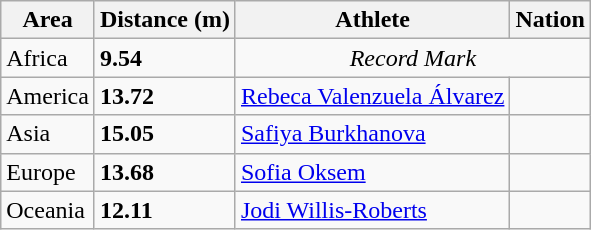<table class="wikitable">
<tr>
<th>Area</th>
<th>Distance (m)</th>
<th>Athlete</th>
<th>Nation</th>
</tr>
<tr>
<td>Africa</td>
<td><strong>9.54</strong></td>
<td colspan="2" align="center"><em>Record Mark</em></td>
</tr>
<tr>
<td>America</td>
<td><strong>13.72</strong></td>
<td><a href='#'>Rebeca Valenzuela Álvarez</a></td>
<td></td>
</tr>
<tr>
<td>Asia</td>
<td><strong>15.05</strong> </td>
<td><a href='#'>Safiya Burkhanova</a></td>
<td></td>
</tr>
<tr>
<td>Europe</td>
<td><strong>13.68</strong></td>
<td><a href='#'>Sofia Oksem</a></td>
<td></td>
</tr>
<tr>
<td>Oceania</td>
<td><strong>12.11</strong></td>
<td><a href='#'>Jodi Willis-Roberts</a></td>
<td></td>
</tr>
</table>
